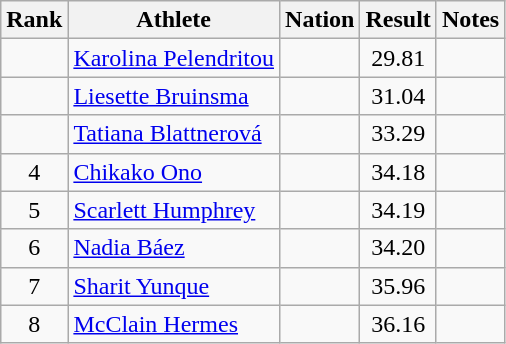<table class="wikitable sortable" style="text-align:center">
<tr>
<th>Rank</th>
<th>Athlete</th>
<th>Nation</th>
<th>Result</th>
<th>Notes</th>
</tr>
<tr>
<td></td>
<td align=left><a href='#'>Karolina Pelendritou</a></td>
<td align=left></td>
<td>29.81</td>
<td></td>
</tr>
<tr>
<td></td>
<td align=left><a href='#'>Liesette Bruinsma</a></td>
<td align=left></td>
<td>31.04</td>
<td></td>
</tr>
<tr>
<td></td>
<td align=left><a href='#'>Tatiana Blattnerová</a></td>
<td align=left></td>
<td>33.29</td>
<td></td>
</tr>
<tr>
<td>4</td>
<td align=left><a href='#'>Chikako Ono</a></td>
<td align=left></td>
<td>34.18</td>
<td></td>
</tr>
<tr>
<td>5</td>
<td align=left><a href='#'>Scarlett Humphrey</a></td>
<td align=left></td>
<td>34.19</td>
<td></td>
</tr>
<tr>
<td>6</td>
<td align=left><a href='#'>Nadia Báez</a></td>
<td align=left></td>
<td>34.20</td>
<td></td>
</tr>
<tr>
<td>7</td>
<td align=left><a href='#'>Sharit Yunque</a></td>
<td align=left></td>
<td>35.96</td>
<td></td>
</tr>
<tr>
<td>8</td>
<td align=left><a href='#'>McClain Hermes</a></td>
<td align=left></td>
<td>36.16</td>
<td></td>
</tr>
</table>
